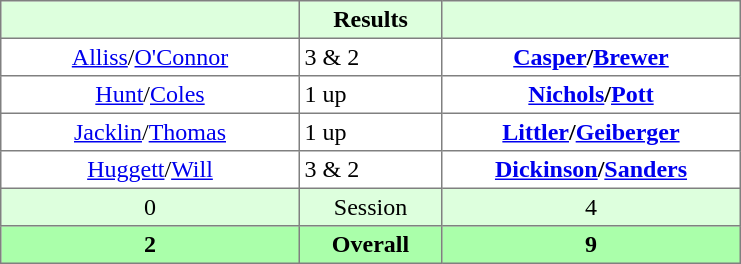<table border="1" cellpadding="3" style="border-collapse:collapse; text-align:center;">
<tr style="background:#dfd;">
<th style="width:12em;"></th>
<th style="width:5.5em;">Results</th>
<th style="width:12em;"></th>
</tr>
<tr>
<td><a href='#'>Alliss</a>/<a href='#'>O'Connor</a></td>
<td align=left> 3 & 2</td>
<td><strong><a href='#'>Casper</a>/<a href='#'>Brewer</a></strong></td>
</tr>
<tr>
<td><a href='#'>Hunt</a>/<a href='#'>Coles</a></td>
<td align=left> 1 up</td>
<td><strong><a href='#'>Nichols</a>/<a href='#'>Pott</a></strong></td>
</tr>
<tr>
<td><a href='#'>Jacklin</a>/<a href='#'>Thomas</a></td>
<td align=left> 1 up</td>
<td><strong><a href='#'>Littler</a>/<a href='#'>Geiberger</a></strong></td>
</tr>
<tr>
<td><a href='#'>Huggett</a>/<a href='#'>Will</a></td>
<td align=left> 3 & 2</td>
<td><strong><a href='#'>Dickinson</a>/<a href='#'>Sanders</a></strong></td>
</tr>
<tr style="background:#dfd;">
<td>0</td>
<td>Session</td>
<td>4</td>
</tr>
<tr style="background:#afa;">
<th>2</th>
<th>Overall</th>
<th>9</th>
</tr>
</table>
